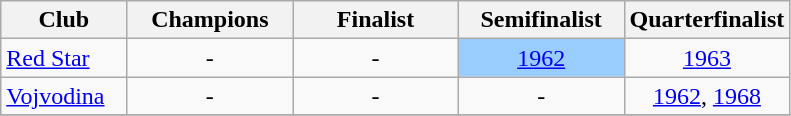<table class="wikitable">
<tr>
<th style="width:16%;">Club</th>
<th style="width:21%;">Champions</th>
<th style="width:21%;">Finalist</th>
<th style="width:21%;">Semifinalist</th>
<th style="width:21%;">Quarterfinalist</th>
</tr>
<tr>
<td><a href='#'>Red Star</a></td>
<td style="text-align:center">-</td>
<td style="text-align:center">-</td>
<td style="text-align:center" bgcolor="#9acdff"><a href='#'>1962</a></td>
<td style="text-align:center"><a href='#'>1963</a></td>
</tr>
<tr>
<td><a href='#'>Vojvodina</a></td>
<td style="text-align:center">-</td>
<td style="text-align:center">-</td>
<td style="text-align:center">-</td>
<td style="text-align:center"><a href='#'>1962</a>, <a href='#'>1968</a></td>
</tr>
<tr>
</tr>
</table>
